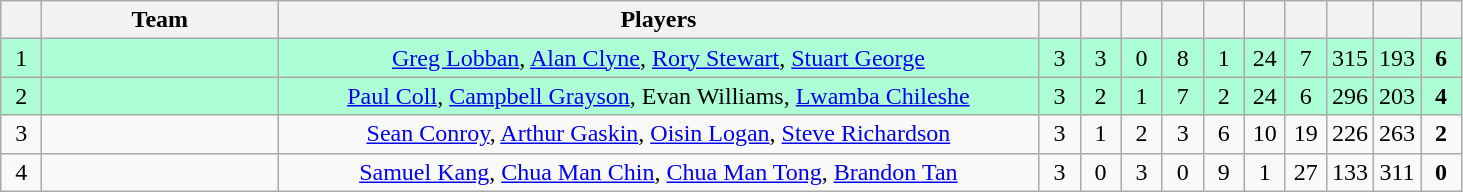<table class="wikitable" style="font-size: 100%">
<tr>
<th width=20></th>
<th width=150>Team</th>
<th width=500>Players</th>
<th width=20></th>
<th width=20></th>
<th width=20></th>
<th width=20></th>
<th width=20></th>
<th width=20></th>
<th width=20></th>
<th width=20></th>
<th width=20></th>
<th width=20></th>
</tr>
<tr align=center style="background: #ADFFD6;">
<td>1</td>
<td align="left"></td>
<td><a href='#'>Greg Lobban</a>, <a href='#'>Alan Clyne</a>, <a href='#'>Rory Stewart</a>, <a href='#'>Stuart George</a></td>
<td>3</td>
<td>3</td>
<td>0</td>
<td>8</td>
<td>1</td>
<td>24</td>
<td>7</td>
<td>315</td>
<td>193</td>
<td><strong>6</strong></td>
</tr>
<tr align=center style="background: #ADFFD6;">
<td>2</td>
<td align="left"></td>
<td><a href='#'>Paul Coll</a>, <a href='#'>Campbell Grayson</a>, Evan Williams, <a href='#'>Lwamba Chileshe</a></td>
<td>3</td>
<td>2</td>
<td>1</td>
<td>7</td>
<td>2</td>
<td>24</td>
<td>6</td>
<td>296</td>
<td>203</td>
<td><strong>4</strong></td>
</tr>
<tr align=center>
<td>3</td>
<td align="left"></td>
<td><a href='#'>Sean Conroy</a>, <a href='#'>Arthur Gaskin</a>, <a href='#'>Oisin Logan</a>, <a href='#'>Steve Richardson</a></td>
<td>3</td>
<td>1</td>
<td>2</td>
<td>3</td>
<td>6</td>
<td>10</td>
<td>19</td>
<td>226</td>
<td>263</td>
<td><strong>2</strong></td>
</tr>
<tr align=center>
<td>4</td>
<td align="left"></td>
<td><a href='#'>Samuel Kang</a>, <a href='#'>Chua Man Chin</a>, <a href='#'>Chua Man Tong</a>, <a href='#'>Brandon Tan</a></td>
<td>3</td>
<td>0</td>
<td>3</td>
<td>0</td>
<td>9</td>
<td>1</td>
<td>27</td>
<td>133</td>
<td>311</td>
<td><strong>0</strong></td>
</tr>
</table>
